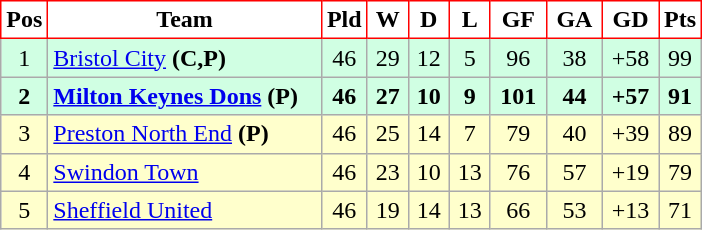<table class="wikitable" style="text-align: center;">
<tr>
<th width=20 style="background:#FFFFFF; color:black; border:1px solid red;">Pos</th>
<th width=175 style="background:#FFFFFF; color:black; border:1px solid red;">Team</th>
<th width=20 style="background:#FFFFFF; color:black; border:1px solid red;">Pld</th>
<th width=20 style="background:#FFFFFF; color:black; border:1px solid red;">W</th>
<th width=20 style="background:#FFFFFF; color:black; border:1px solid red;">D</th>
<th width=20 style="background:#FFFFFF; color:black; border:1px solid red;">L</th>
<th width=30 style="background:#FFFFFF; color:black; border:1px solid red;">GF</th>
<th width=30 style="background:#FFFFFF; color:black; border:1px solid red;">GA</th>
<th width=30 style="background:#FFFFFF; color:black; border:1px solid red;">GD</th>
<th width=20 style="background:#FFFFFF; color:black; border:1px solid red;">Pts</th>
</tr>
<tr bgcolor="#d0ffe3">
<td>1</td>
<td align=left><a href='#'>Bristol City</a> <strong>(C,P)</strong></td>
<td>46</td>
<td>29</td>
<td>12</td>
<td>5</td>
<td>96</td>
<td>38</td>
<td>+58</td>
<td>99</td>
</tr>
<tr bgcolor="#d0ffe3">
<td><strong>2</strong></td>
<td align=left><strong><a href='#'>Milton Keynes Dons</a></strong> <strong>(P)</strong></td>
<td><strong>46</strong></td>
<td><strong>27</strong></td>
<td><strong>10</strong></td>
<td><strong>9</strong></td>
<td><strong>101</strong></td>
<td><strong>44</strong></td>
<td><strong>+57</strong></td>
<td><strong>91</strong></td>
</tr>
<tr bgcolor="#ffffcc">
<td>3</td>
<td align=left><a href='#'>Preston North End</a> <strong>(P)</strong></td>
<td>46</td>
<td>25</td>
<td>14</td>
<td>7</td>
<td>79</td>
<td>40</td>
<td>+39</td>
<td>89</td>
</tr>
<tr bgcolor="#ffffcc">
<td>4</td>
<td align=left><a href='#'>Swindon Town</a></td>
<td>46</td>
<td>23</td>
<td>10</td>
<td>13</td>
<td>76</td>
<td>57</td>
<td>+19</td>
<td>79</td>
</tr>
<tr bgcolor="#ffffcc">
<td>5</td>
<td align=left><a href='#'>Sheffield United</a></td>
<td>46</td>
<td>19</td>
<td>14</td>
<td>13</td>
<td>66</td>
<td>53</td>
<td>+13</td>
<td>71</td>
</tr>
</table>
